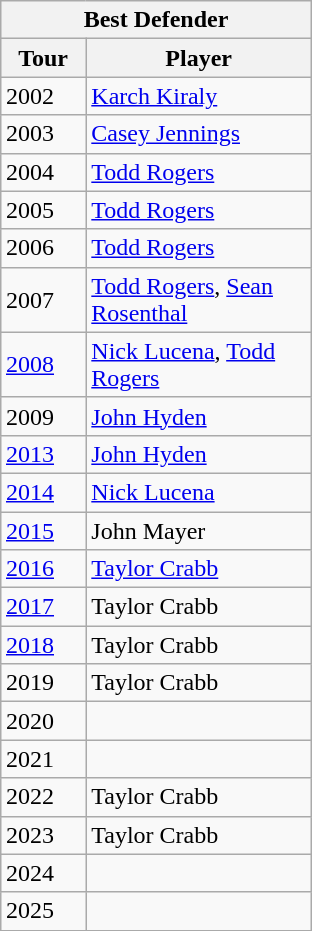<table class="wikitable" style="margin:0.5em auto;width=480;font-size:100%">
<tr>
<th width=200 colspan=2>Best Defender</th>
</tr>
<tr>
<th width=30>Tour</th>
<th width=100>Player</th>
</tr>
<tr>
<td>2002</td>
<td><a href='#'>Karch Kiraly</a></td>
</tr>
<tr>
<td>2003</td>
<td><a href='#'>Casey Jennings</a></td>
</tr>
<tr>
<td>2004</td>
<td><a href='#'>Todd Rogers</a></td>
</tr>
<tr>
<td>2005</td>
<td><a href='#'>Todd Rogers</a></td>
</tr>
<tr>
<td>2006</td>
<td><a href='#'>Todd Rogers</a></td>
</tr>
<tr>
<td>2007</td>
<td><a href='#'>Todd Rogers</a>, <a href='#'>Sean Rosenthal</a></td>
</tr>
<tr>
<td><a href='#'>2008</a></td>
<td><a href='#'>Nick Lucena</a>, <a href='#'>Todd Rogers</a></td>
</tr>
<tr>
<td>2009</td>
<td><a href='#'>John Hyden</a></td>
</tr>
<tr>
<td><a href='#'>2013</a></td>
<td><a href='#'>John Hyden</a></td>
</tr>
<tr>
<td><a href='#'>2014</a></td>
<td><a href='#'>Nick Lucena</a></td>
</tr>
<tr>
<td><a href='#'>2015</a></td>
<td>John Mayer</td>
</tr>
<tr>
<td><a href='#'>2016</a></td>
<td><a href='#'>Taylor Crabb</a></td>
</tr>
<tr>
<td><a href='#'>2017</a></td>
<td>Taylor Crabb</td>
</tr>
<tr>
<td><a href='#'>2018</a></td>
<td>Taylor Crabb</td>
</tr>
<tr>
<td 2019 AVP Pro Beach Volleyball Tour>2019</td>
<td>Taylor Crabb</td>
</tr>
<tr>
<td>2020</td>
<td></td>
</tr>
<tr>
<td>2021</td>
<td></td>
</tr>
<tr>
<td>2022</td>
<td>Taylor Crabb</td>
</tr>
<tr>
<td>2023</td>
<td>Taylor Crabb</td>
</tr>
<tr>
<td>2024</td>
<td></td>
</tr>
<tr>
<td>2025</td>
<td></td>
</tr>
</table>
